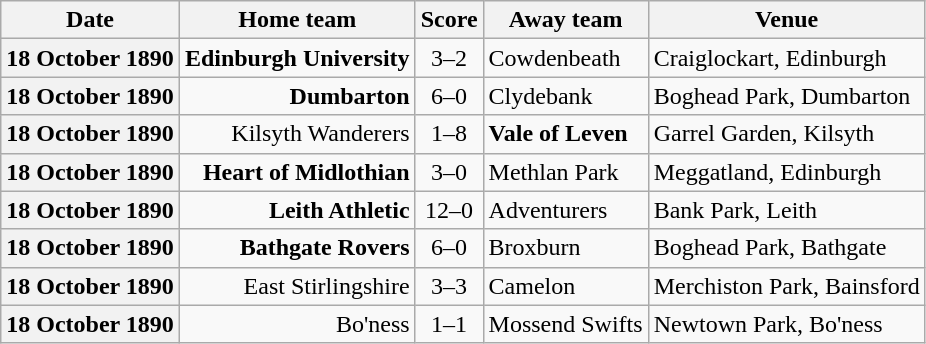<table class="wikitable football-result-list" style="max-width: 80em; text-align: center">
<tr>
<th scope="col">Date</th>
<th scope="col">Home team</th>
<th scope="col">Score</th>
<th scope="col">Away team</th>
<th scope="col">Venue</th>
</tr>
<tr>
<th scope="row">18 October 1890</th>
<td align=right><strong>Edinburgh University</strong></td>
<td>3–2</td>
<td align=left>Cowdenbeath</td>
<td align=left>Craiglockart, Edinburgh</td>
</tr>
<tr>
<th scope="row">18 October 1890</th>
<td align=right><strong>Dumbarton</strong></td>
<td>6–0</td>
<td align=left>Clydebank</td>
<td align=left>Boghead Park, Dumbarton</td>
</tr>
<tr>
<th scope="row">18 October 1890</th>
<td align=right>Kilsyth Wanderers</td>
<td>1–8</td>
<td align=left><strong>Vale of Leven</strong></td>
<td align=left>Garrel Garden, Kilsyth</td>
</tr>
<tr>
<th scope="row">18 October 1890</th>
<td align=right><strong>Heart of Midlothian</strong></td>
<td>3–0</td>
<td align=left>Methlan Park</td>
<td align=left>Meggatland, Edinburgh</td>
</tr>
<tr>
<th scope="row">18 October 1890</th>
<td align=right><strong>Leith Athletic</strong></td>
<td>12–0</td>
<td align=left>Adventurers</td>
<td align=left>Bank Park, Leith</td>
</tr>
<tr>
<th scope="row">18 October 1890</th>
<td align=right><strong>Bathgate Rovers</strong></td>
<td>6–0</td>
<td align=left>Broxburn</td>
<td align=left>Boghead Park, Bathgate</td>
</tr>
<tr>
<th scope="row">18 October 1890</th>
<td align=right>East Stirlingshire</td>
<td>3–3</td>
<td align=left>Camelon</td>
<td align=left>Merchiston Park, Bainsford</td>
</tr>
<tr>
<th scope="row">18 October 1890</th>
<td align=right>Bo'ness</td>
<td>1–1</td>
<td align=left>Mossend Swifts</td>
<td align=left>Newtown Park, Bo'ness</td>
</tr>
</table>
